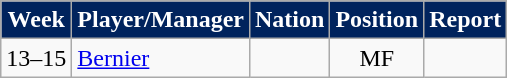<table class=wikitable>
<tr>
<th style="background:#00235D; color:white; text-align:center;">Week</th>
<th style="background:#00235D; color:white; text-align:center;">Player/Manager</th>
<th style="background:#00235D; color:white; text-align:center;">Nation</th>
<th style="background:#00235D; color:white; text-align:center;">Position</th>
<th style="background:#00235D; color:white; text-align:center;">Report</th>
</tr>
<tr>
<td style="text-align:center;">13–15</td>
<td><a href='#'>Bernier</a></td>
<td></td>
<td align=center>MF</td>
<td style="text-align:center;"></td>
</tr>
</table>
